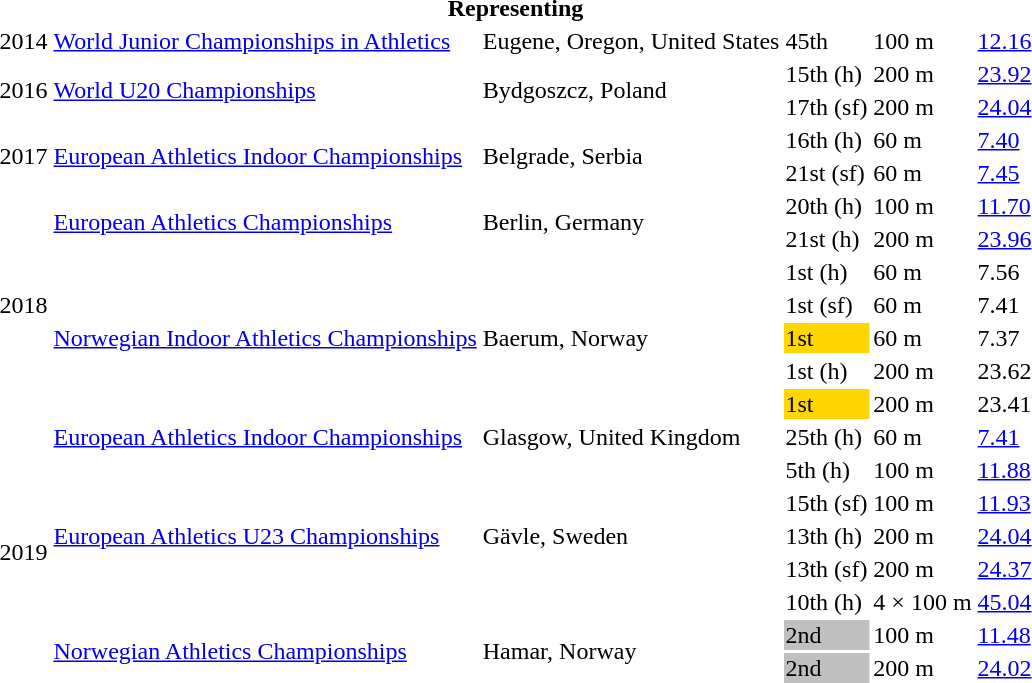<table>
<tr>
<th colspan="6">Representing </th>
</tr>
<tr>
<td>2014</td>
<td><a href='#'>World Junior Championships in Athletics</a></td>
<td>Eugene, Oregon, United States</td>
<td>45th</td>
<td>100 m</td>
<td><a href='#'>12.16</a></td>
</tr>
<tr>
<td rowspan=2>2016</td>
<td rowspan=2><a href='#'>World U20 Championships</a></td>
<td rowspan=2>Bydgoszcz, Poland</td>
<td>15th (h)</td>
<td>200 m</td>
<td><a href='#'>23.92</a></td>
</tr>
<tr>
<td>17th (sf)</td>
<td>200 m</td>
<td><a href='#'>24.04</a></td>
</tr>
<tr>
<td rowspan=2>2017</td>
<td rowspan=2><a href='#'>European Athletics Indoor Championships</a></td>
<td rowspan=2>Belgrade, Serbia</td>
<td>16th (h)</td>
<td>60 m</td>
<td><a href='#'>7.40</a></td>
</tr>
<tr>
<td>21st (sf)</td>
<td>60 m</td>
<td><a href='#'>7.45</a></td>
</tr>
<tr>
<td rowspan=7>2018</td>
<td rowspan=2><a href='#'>European Athletics Championships</a></td>
<td rowspan=2>Berlin, Germany</td>
<td>20th (h)</td>
<td>100 m</td>
<td><a href='#'>11.70</a></td>
</tr>
<tr>
<td>21st (h)</td>
<td>200 m</td>
<td><a href='#'>23.96</a></td>
</tr>
<tr>
<td rowspan=5><a href='#'>Norwegian Indoor Athletics Championships</a></td>
<td rowspan=5>Baerum, Norway</td>
<td>1st (h)</td>
<td>60 m</td>
<td>7.56</td>
</tr>
<tr>
<td>1st (sf)</td>
<td>60 m</td>
<td>7.41</td>
</tr>
<tr>
<td bgcolor=gold>1st</td>
<td>60 m</td>
<td>7.37</td>
</tr>
<tr>
<td>1st (h)</td>
<td>200 m</td>
<td>23.62</td>
</tr>
<tr>
<td bgcolor=gold>1st</td>
<td>200 m</td>
<td>23.41</td>
</tr>
<tr>
<td rowspan=8>2019</td>
<td><a href='#'>European Athletics Indoor Championships</a></td>
<td>Glasgow, United Kingdom</td>
<td>25th (h)</td>
<td>60 m</td>
<td><a href='#'>7.41</a></td>
</tr>
<tr>
<td rowspan=5><a href='#'>European Athletics U23 Championships</a></td>
<td rowspan=5>Gävle, Sweden</td>
<td>5th (h)</td>
<td>100 m</td>
<td><a href='#'>11.88</a></td>
</tr>
<tr>
<td>15th (sf)</td>
<td>100 m</td>
<td><a href='#'>11.93</a></td>
</tr>
<tr>
<td>13th (h)</td>
<td>200 m</td>
<td><a href='#'>24.04</a></td>
</tr>
<tr>
<td>13th (sf)</td>
<td>200 m</td>
<td><a href='#'>24.37</a></td>
</tr>
<tr>
<td>10th (h)</td>
<td>4 × 100 m</td>
<td><a href='#'>45.04</a></td>
</tr>
<tr>
<td rowspan=2><a href='#'>Norwegian Athletics Championships</a></td>
<td rowspan=2>Hamar, Norway</td>
<td bgcolor=silver>2nd</td>
<td>100 m</td>
<td><a href='#'>11.48</a></td>
</tr>
<tr>
<td bgcolor=silver>2nd</td>
<td>200 m</td>
<td><a href='#'>24.02</a></td>
</tr>
</table>
